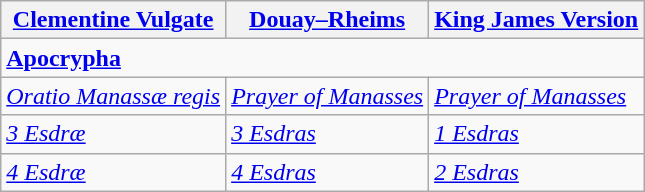<table class=wikitable>
<tr>
<th><a href='#'>Clementine Vulgate</a></th>
<th><a href='#'>Douay–Rheims</a></th>
<th><a href='#'>King James Version</a></th>
</tr>
<tr>
<td colspan="3" rowspan="1"><strong><a href='#'>Apocrypha</a></strong></td>
</tr>
<tr>
<td><em><a href='#'>Oratio Manassæ regis</a></em></td>
<td><em><a href='#'>Prayer of Manasses</a></em></td>
<td><em><a href='#'>Prayer of Manasses</a></em></td>
</tr>
<tr>
<td><em><a href='#'>3 Esdræ</a></em></td>
<td><em><a href='#'>3 Esdras</a></em></td>
<td><em><a href='#'>1 Esdras</a></em></td>
</tr>
<tr>
<td><em><a href='#'>4 Esdræ</a></em></td>
<td><em><a href='#'>4 Esdras</a></em></td>
<td><em><a href='#'>2 Esdras</a></em></td>
</tr>
</table>
